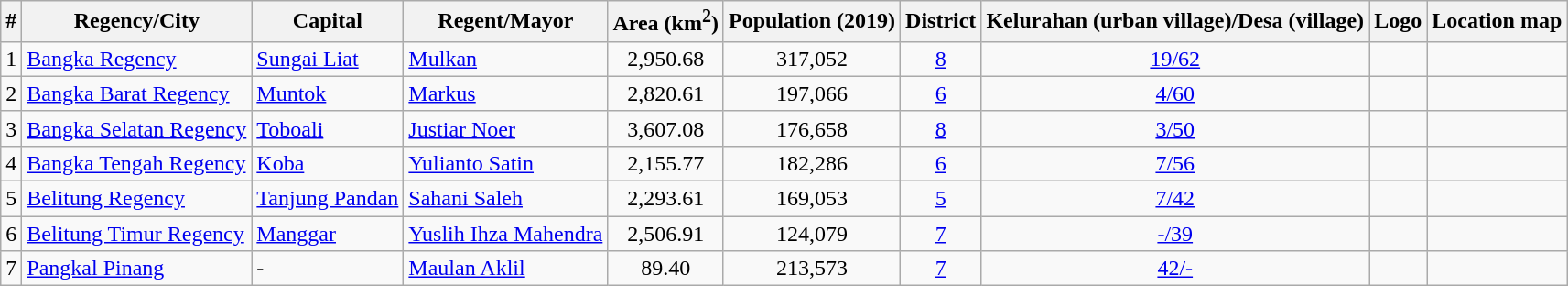<table class="wikitable sortable mw-collapsible">
<tr>
<th>#</th>
<th>Regency/City</th>
<th>Capital</th>
<th>Regent/Mayor</th>
<th>Area (km<sup>2</sup>)</th>
<th>Population (2019)</th>
<th>District</th>
<th>Kelurahan (urban village)/Desa (village)</th>
<th>Logo</th>
<th>Location map</th>
</tr>
<tr>
<td>1</td>
<td><a href='#'>Bangka Regency</a></td>
<td><a href='#'>Sungai Liat</a></td>
<td><a href='#'>Mulkan</a></td>
<td align="center">2,950.68</td>
<td align="center">317,052</td>
<td align="center"><a href='#'>8</a></td>
<td align="center"><a href='#'>19/62</a></td>
<td></td>
<td></td>
</tr>
<tr>
<td>2</td>
<td><a href='#'>Bangka Barat Regency</a></td>
<td><a href='#'>Muntok</a></td>
<td><a href='#'>Markus</a></td>
<td align="center">2,820.61</td>
<td align="center">197,066</td>
<td align="center"><a href='#'>6</a></td>
<td align="center"><a href='#'>4/60</a></td>
<td></td>
<td></td>
</tr>
<tr>
<td>3</td>
<td><a href='#'>Bangka Selatan Regency</a></td>
<td><a href='#'>Toboali</a></td>
<td><a href='#'>Justiar Noer</a></td>
<td align="center">3,607.08</td>
<td align="center">176,658</td>
<td align="center"><a href='#'>8</a></td>
<td align="center"><a href='#'>3/50</a></td>
<td></td>
<td></td>
</tr>
<tr>
<td>4</td>
<td><a href='#'>Bangka Tengah Regency</a></td>
<td><a href='#'>Koba</a></td>
<td><a href='#'>Yulianto Satin</a></td>
<td align="center">2,155.77</td>
<td align="center">182,286</td>
<td align="center"><a href='#'>6</a></td>
<td align="center"><a href='#'>7/56</a></td>
<td></td>
<td></td>
</tr>
<tr>
<td>5</td>
<td><a href='#'>Belitung Regency</a></td>
<td><a href='#'>Tanjung Pandan</a></td>
<td><a href='#'>Sahani Saleh</a></td>
<td align="center">2,293.61</td>
<td align="center">169,053</td>
<td align="center"><a href='#'>5</a></td>
<td align="center"><a href='#'>7/42</a></td>
<td></td>
<td></td>
</tr>
<tr>
<td>6</td>
<td><a href='#'>Belitung Timur Regency</a></td>
<td><a href='#'>Manggar</a></td>
<td><a href='#'>Yuslih Ihza Mahendra</a></td>
<td align="center">2,506.91</td>
<td align="center">124,079</td>
<td align="center"><a href='#'>7</a></td>
<td align="center"><a href='#'>-/39</a></td>
<td></td>
<td></td>
</tr>
<tr>
<td>7</td>
<td><a href='#'>Pangkal Pinang</a></td>
<td>-</td>
<td><a href='#'>Maulan Aklil</a></td>
<td align="center">89.40</td>
<td align="center">213,573</td>
<td align="center"><a href='#'>7</a></td>
<td align="center"><a href='#'>42/-</a></td>
<td></td>
<td></td>
</tr>
</table>
